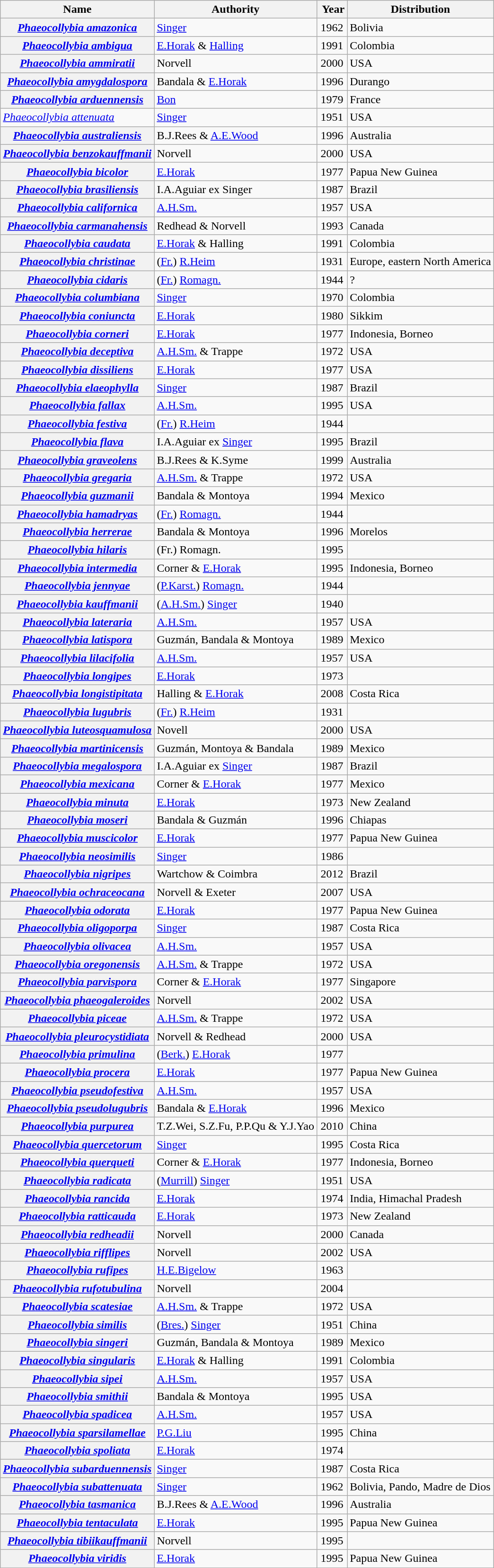<table class="wikitable sortable plainrowheaders" border="1">
<tr>
<th scope="col">Name</th>
<th scope="col">Authority</th>
<th scope="col"> Year</th>
<th class="unsortable" scope="col">Distribution</th>
</tr>
<tr>
<th scope="row"><em><a href='#'>Phaeocollybia amazonica</a></em></th>
<td><a href='#'>Singer</a></td>
<td style="text-align:center;">1962</td>
<td>Bolivia</td>
</tr>
<tr>
<th scope="row"><em><a href='#'>Phaeocollybia ambigua</a></em></th>
<td><a href='#'>E.Horak</a> & <a href='#'>Halling</a></td>
<td style="text-align:center;">1991</td>
<td>Colombia</td>
</tr>
<tr>
<th scope="row"><em><a href='#'>Phaeocollybia ammiratii</a></em></th>
<td>Norvell</td>
<td style="text-align:center;">2000</td>
<td>USA</td>
</tr>
<tr>
<th scope="row"><em><a href='#'>Phaeocollybia amygdalospora</a></em></th>
<td>Bandala & <a href='#'>E.Horak</a></td>
<td style="text-align:center;">1996</td>
<td>Durango</td>
</tr>
<tr>
<th scope="row"><em><a href='#'>Phaeocollybia arduennensis</a></em></th>
<td><a href='#'>Bon</a></td>
<td style="text-align:center;">1979</td>
<td>France</td>
</tr>
<tr>
<td scope="row"><em><a href='#'>Phaeocollybia attenuata</a></em></td>
<td><a href='#'>Singer</a></td>
<td style="text-align:center;">1951</td>
<td>USA</td>
</tr>
<tr>
<th scope="row"><em><a href='#'>Phaeocollybia australiensis</a></em></th>
<td>B.J.Rees & <a href='#'>A.E.Wood</a></td>
<td style="text-align:center;">1996</td>
<td>Australia</td>
</tr>
<tr>
<th scope="row"><em><a href='#'>Phaeocollybia benzokauffmanii</a></em></th>
<td>Norvell</td>
<td style="text-align:center;">2000</td>
<td>USA</td>
</tr>
<tr>
<th scope="row"><em><a href='#'>Phaeocollybia bicolor</a></em></th>
<td><a href='#'>E.Horak</a></td>
<td style="text-align:center;">1977</td>
<td>Papua New Guinea</td>
</tr>
<tr>
<th scope="row"><em><a href='#'>Phaeocollybia brasiliensis</a></em></th>
<td>I.A.Aguiar ex Singer</td>
<td style="text-align:center;">1987</td>
<td>Brazil</td>
</tr>
<tr>
<th scope="row"><em><a href='#'>Phaeocollybia californica</a></em></th>
<td><a href='#'>A.H.Sm.</a></td>
<td style="text-align:center;">1957</td>
<td>USA</td>
</tr>
<tr>
<th scope="row"><em><a href='#'>Phaeocollybia carmanahensis</a></em></th>
<td>Redhead & Norvell</td>
<td style="text-align:center;">1993</td>
<td>Canada</td>
</tr>
<tr>
<th scope="row"><em><a href='#'>Phaeocollybia caudata</a></em></th>
<td><a href='#'>E.Horak</a> & Halling</td>
<td style="text-align:center;">1991</td>
<td>Colombia</td>
</tr>
<tr>
<th scope="row"><em><a href='#'>Phaeocollybia christinae</a></em></th>
<td>(<a href='#'>Fr.</a>) <a href='#'>R.Heim</a></td>
<td style="text-align:center;">1931</td>
<td>Europe, eastern North America</td>
</tr>
<tr>
<th scope="row"><em><a href='#'>Phaeocollybia cidaris</a></em></th>
<td>(<a href='#'>Fr.</a>) <a href='#'>Romagn.</a></td>
<td style="text-align:center;">1944</td>
<td>?</td>
</tr>
<tr>
<th scope="row"><em><a href='#'>Phaeocollybia columbiana</a></em></th>
<td><a href='#'>Singer</a></td>
<td style="text-align:center;">1970</td>
<td>Colombia</td>
</tr>
<tr>
<th scope="row"><em><a href='#'>Phaeocollybia coniuncta</a></em></th>
<td><a href='#'>E.Horak</a></td>
<td style="text-align:center;">1980</td>
<td>Sikkim</td>
</tr>
<tr>
<th scope="row"><em><a href='#'>Phaeocollybia corneri</a></em></th>
<td><a href='#'>E.Horak</a></td>
<td style="text-align:center;">1977</td>
<td>Indonesia, Borneo</td>
</tr>
<tr>
<th scope="row"><em><a href='#'>Phaeocollybia deceptiva</a></em></th>
<td><a href='#'>A.H.Sm.</a> & Trappe</td>
<td style="text-align:center;">1972</td>
<td>USA</td>
</tr>
<tr>
<th scope="row"><em><a href='#'>Phaeocollybia dissiliens</a></em></th>
<td><a href='#'>E.Horak</a></td>
<td style="text-align:center;">1977</td>
<td>USA</td>
</tr>
<tr>
<th scope="row"><em><a href='#'>Phaeocollybia elaeophylla</a></em></th>
<td><a href='#'>Singer</a></td>
<td style="text-align:center;">1987</td>
<td>Brazil</td>
</tr>
<tr>
<th scope="row"><em><a href='#'>Phaeocollybia fallax</a></em></th>
<td><a href='#'>A.H.Sm.</a></td>
<td style="text-align:center;">1995</td>
<td>USA</td>
</tr>
<tr>
<th scope="row"><em><a href='#'>Phaeocollybia festiva</a></em></th>
<td>(<a href='#'>Fr.</a>) <a href='#'>R.Heim</a></td>
<td style="text-align:center;">1944</td>
<td></td>
</tr>
<tr>
<th scope="row"><em><a href='#'>Phaeocollybia flava</a></em></th>
<td>I.A.Aguiar ex <a href='#'>Singer</a></td>
<td style="text-align:center;">1995</td>
<td>Brazil</td>
</tr>
<tr>
<th scope="row"><em><a href='#'>Phaeocollybia graveolens</a></em></th>
<td>B.J.Rees & K.Syme</td>
<td style="text-align:center;">1999</td>
<td>Australia</td>
</tr>
<tr>
<th scope="row"><em><a href='#'>Phaeocollybia gregaria</a></em></th>
<td><a href='#'>A.H.Sm.</a> & Trappe</td>
<td style="text-align:center;">1972</td>
<td>USA</td>
</tr>
<tr>
<th scope="row"><em><a href='#'>Phaeocollybia guzmanii</a></em></th>
<td>Bandala & Montoya</td>
<td style="text-align:center;">1994</td>
<td>Mexico</td>
</tr>
<tr>
<th scope="row"><em><a href='#'>Phaeocollybia hamadryas</a></em></th>
<td>(<a href='#'>Fr.</a>) <a href='#'>Romagn.</a></td>
<td style="text-align:center;">1944</td>
<td></td>
</tr>
<tr>
<th scope="row"><em><a href='#'>Phaeocollybia herrerae</a></em></th>
<td>Bandala & Montoya</td>
<td style="text-align:center;">1996</td>
<td>Morelos</td>
</tr>
<tr>
<th scope="row"><em><a href='#'>Phaeocollybia hilaris</a></em></th>
<td>(Fr.) Romagn.</td>
<td style="text-align:center;">1995</td>
<td></td>
</tr>
<tr>
<th scope="row"><em><a href='#'>Phaeocollybia intermedia</a></em></th>
<td>Corner & <a href='#'>E.Horak</a></td>
<td style="text-align:center;">1995</td>
<td>Indonesia, Borneo</td>
</tr>
<tr>
<th scope="row"><em><a href='#'>Phaeocollybia jennyae</a></em></th>
<td>(<a href='#'>P.Karst.</a>) <a href='#'>Romagn.</a></td>
<td style="text-align:center;">1944</td>
<td></td>
</tr>
<tr>
<th scope="row"><em><a href='#'>Phaeocollybia kauffmanii</a></em></th>
<td>(<a href='#'>A.H.Sm.</a>) <a href='#'>Singer</a></td>
<td style="text-align:center;">1940</td>
<td></td>
</tr>
<tr>
<th scope="row"><em><a href='#'>Phaeocollybia lateraria</a></em></th>
<td><a href='#'>A.H.Sm.</a></td>
<td style="text-align:center;">1957</td>
<td>USA</td>
</tr>
<tr>
<th scope="row"><em><a href='#'>Phaeocollybia latispora</a></em></th>
<td>Guzmán, Bandala & Montoya</td>
<td style="text-align:center;">1989</td>
<td>Mexico</td>
</tr>
<tr>
<th scope="row"><em><a href='#'>Phaeocollybia lilacifolia</a></em></th>
<td><a href='#'>A.H.Sm.</a></td>
<td style="text-align:center;">1957</td>
<td>USA</td>
</tr>
<tr>
<th scope="row"><em><a href='#'>Phaeocollybia longipes</a></em></th>
<td><a href='#'>E.Horak</a></td>
<td style="text-align:center;">1973</td>
<td></td>
</tr>
<tr>
<th scope="row"><em><a href='#'>Phaeocollybia longistipitata</a></em></th>
<td>Halling & <a href='#'>E.Horak</a></td>
<td style="text-align:center;">2008</td>
<td>Costa Rica</td>
</tr>
<tr>
<th scope="row"><em><a href='#'>Phaeocollybia lugubris</a></em></th>
<td>(<a href='#'>Fr.</a>) <a href='#'>R.Heim</a></td>
<td style="text-align:center;">1931</td>
<td></td>
</tr>
<tr>
<th scope="row"><em><a href='#'>Phaeocollybia luteosquamulosa</a></em></th>
<td>Novell</td>
<td style="text-align:center;">2000</td>
<td>USA</td>
</tr>
<tr>
<th scope="row"><em><a href='#'>Phaeocollybia martinicensis</a></em></th>
<td>Guzmán, Montoya & Bandala</td>
<td style="text-align:center;">1989</td>
<td>Mexico</td>
</tr>
<tr>
<th scope="row"><em><a href='#'>Phaeocollybia megalospora</a></em></th>
<td>I.A.Aguiar ex <a href='#'>Singer</a></td>
<td style="text-align:center;">1987</td>
<td>Brazil</td>
</tr>
<tr>
<th scope="row"><em><a href='#'>Phaeocollybia mexicana</a></em></th>
<td>Corner & <a href='#'>E.Horak</a></td>
<td style="text-align:center;">1977</td>
<td>Mexico</td>
</tr>
<tr>
<th scope="row"><em><a href='#'>Phaeocollybia minuta</a></em></th>
<td><a href='#'>E.Horak</a></td>
<td style="text-align:center;">1973</td>
<td>New Zealand</td>
</tr>
<tr>
<th scope="row"><em><a href='#'>Phaeocollybia moseri</a></em></th>
<td>Bandala & Guzmán</td>
<td style="text-align:center;">1996</td>
<td>Chiapas</td>
</tr>
<tr>
<th scope="row"><em><a href='#'>Phaeocollybia muscicolor</a></em></th>
<td><a href='#'>E.Horak</a></td>
<td style="text-align:center;">1977</td>
<td>Papua New Guinea</td>
</tr>
<tr>
<th scope="row"><em><a href='#'>Phaeocollybia neosimilis</a></em></th>
<td><a href='#'>Singer</a></td>
<td style="text-align:center;">1986</td>
<td></td>
</tr>
<tr>
<th scope="row"><em><a href='#'>Phaeocollybia nigripes</a></em></th>
<td>Wartchow & Coimbra</td>
<td style="text-align:center;">2012</td>
<td>Brazil</td>
</tr>
<tr>
<th scope="row"><em><a href='#'>Phaeocollybia ochraceocana</a></em></th>
<td>Norvell & Exeter</td>
<td style="text-align:center;">2007</td>
<td>USA</td>
</tr>
<tr>
<th scope="row"><em><a href='#'>Phaeocollybia odorata</a></em></th>
<td><a href='#'>E.Horak</a></td>
<td style="text-align:center;">1977</td>
<td>Papua New Guinea</td>
</tr>
<tr>
<th scope="row"><em><a href='#'>Phaeocollybia oligoporpa</a></em></th>
<td><a href='#'>Singer</a></td>
<td style="text-align:center;">1987</td>
<td>Costa Rica</td>
</tr>
<tr>
<th scope="row"><em><a href='#'>Phaeocollybia olivacea</a></em></th>
<td><a href='#'>A.H.Sm.</a></td>
<td style="text-align:center;">1957</td>
<td>USA</td>
</tr>
<tr>
<th scope="row"><em><a href='#'>Phaeocollybia oregonensis</a></em></th>
<td><a href='#'>A.H.Sm.</a> & Trappe</td>
<td style="text-align:center;">1972</td>
<td>USA</td>
</tr>
<tr>
<th scope="row"><em><a href='#'>Phaeocollybia parvispora</a></em></th>
<td>Corner & <a href='#'>E.Horak</a></td>
<td style="text-align:center;">1977</td>
<td>Singapore</td>
</tr>
<tr>
<th scope="row"><em><a href='#'>Phaeocollybia phaeogaleroides</a></em></th>
<td>Norvell</td>
<td style="text-align:center;">2002</td>
<td>USA</td>
</tr>
<tr>
<th scope="row"><em><a href='#'>Phaeocollybia piceae</a></em></th>
<td><a href='#'>A.H.Sm.</a> & Trappe </td>
<td style="text-align:center;">1972</td>
<td>USA</td>
</tr>
<tr>
<th scope="row"><em><a href='#'>Phaeocollybia pleurocystidiata</a></em></th>
<td>Norvell & Redhead</td>
<td style="text-align:center;">2000</td>
<td>USA</td>
</tr>
<tr>
<th scope="row"><em><a href='#'>Phaeocollybia primulina</a></em></th>
<td>(<a href='#'>Berk.</a>) <a href='#'>E.Horak</a></td>
<td style="text-align:center;">1977</td>
<td></td>
</tr>
<tr>
<th scope="row"><em><a href='#'>Phaeocollybia procera</a></em></th>
<td><a href='#'>E.Horak</a></td>
<td style="text-align:center;">1977</td>
<td>Papua New Guinea</td>
</tr>
<tr>
<th scope="row"><em><a href='#'>Phaeocollybia pseudofestiva</a></em></th>
<td><a href='#'>A.H.Sm.</a></td>
<td style="text-align:center;">1957</td>
<td>USA</td>
</tr>
<tr>
<th scope="row"><em><a href='#'>Phaeocollybia pseudolugubris</a></em></th>
<td>Bandala & <a href='#'>E.Horak</a></td>
<td style="text-align:center;">1996</td>
<td>Mexico</td>
</tr>
<tr>
<th scope="row"><em><a href='#'>Phaeocollybia purpurea</a></em></th>
<td>T.Z.Wei, S.Z.Fu, P.P.Qu & Y.J.Yao</td>
<td style="text-align:center;">2010</td>
<td>China</td>
</tr>
<tr>
<th scope="row"><em><a href='#'>Phaeocollybia quercetorum</a></em></th>
<td><a href='#'>Singer</a></td>
<td style="text-align:center;">1995</td>
<td>Costa Rica</td>
</tr>
<tr>
<th scope="row"><em><a href='#'>Phaeocollybia querqueti</a></em></th>
<td>Corner & <a href='#'>E.Horak</a></td>
<td style="text-align:center;">1977</td>
<td>Indonesia, Borneo</td>
</tr>
<tr>
<th scope="row"><em><a href='#'>Phaeocollybia radicata</a></em></th>
<td>(<a href='#'>Murrill</a>) <a href='#'>Singer</a></td>
<td style="text-align:center;">1951</td>
<td>USA</td>
</tr>
<tr>
<th scope="row"><em><a href='#'>Phaeocollybia rancida</a></em></th>
<td><a href='#'>E.Horak</a></td>
<td style="text-align:center;">1974</td>
<td>India, Himachal Pradesh</td>
</tr>
<tr>
<th scope="row"><em><a href='#'>Phaeocollybia ratticauda</a></em></th>
<td><a href='#'>E.Horak</a></td>
<td style="text-align:center;">1973</td>
<td>New Zealand</td>
</tr>
<tr>
<th scope="row"><em><a href='#'>Phaeocollybia redheadii</a></em></th>
<td>Norvell</td>
<td style="text-align:center;">2000</td>
<td>Canada</td>
</tr>
<tr>
<th scope="row"><em><a href='#'>Phaeocollybia rifflipes</a></em></th>
<td>Norvell</td>
<td style="text-align:center;">2002</td>
<td>USA</td>
</tr>
<tr>
<th scope="row"><em><a href='#'>Phaeocollybia rufipes</a></em></th>
<td><a href='#'>H.E.Bigelow</a></td>
<td style="text-align:center;">1963</td>
<td></td>
</tr>
<tr>
<th scope="row"><em><a href='#'>Phaeocollybia rufotubulina</a></em></th>
<td>Norvell</td>
<td style="text-align:center;">2004</td>
<td></td>
</tr>
<tr>
<th scope="row"><em><a href='#'>Phaeocollybia scatesiae</a></em></th>
<td><a href='#'>A.H.Sm.</a> & Trappe</td>
<td style="text-align:center;">1972</td>
<td>USA</td>
</tr>
<tr>
<th scope="row"><em><a href='#'>Phaeocollybia similis</a></em></th>
<td>(<a href='#'>Bres.</a>) <a href='#'>Singer</a></td>
<td style="text-align:center;">1951</td>
<td>China</td>
</tr>
<tr>
<th scope="row"><em><a href='#'>Phaeocollybia singeri</a></em></th>
<td>Guzmán, Bandala & Montoya</td>
<td style="text-align:center;">1989</td>
<td>Mexico</td>
</tr>
<tr>
<th scope="row"><em><a href='#'>Phaeocollybia singularis</a></em></th>
<td><a href='#'>E.Horak</a> & Halling</td>
<td style="text-align:center;">1991</td>
<td>Colombia</td>
</tr>
<tr>
<th scope="row"><em><a href='#'>Phaeocollybia sipei</a></em></th>
<td><a href='#'>A.H.Sm.</a></td>
<td style="text-align:center;">1957</td>
<td>USA</td>
</tr>
<tr>
<th scope="row"><em><a href='#'>Phaeocollybia smithii</a></em></th>
<td>Bandala & Montoya</td>
<td style="text-align:center;">1995</td>
<td>USA</td>
</tr>
<tr>
<th scope="row"><em><a href='#'>Phaeocollybia spadicea</a></em></th>
<td><a href='#'>A.H.Sm.</a></td>
<td style="text-align:center;">1957</td>
<td>USA</td>
</tr>
<tr>
<th scope="row"><em><a href='#'>Phaeocollybia sparsilamellae</a></em></th>
<td><a href='#'>P.G.Liu</a></td>
<td style="text-align:center;">1995</td>
<td>China</td>
</tr>
<tr>
<th scope="row"><em><a href='#'>Phaeocollybia spoliata</a></em></th>
<td><a href='#'>E.Horak</a></td>
<td style="text-align:center;">1974</td>
<td></td>
</tr>
<tr>
<th scope="row"><em><a href='#'>Phaeocollybia subarduennensis</a></em></th>
<td><a href='#'>Singer</a></td>
<td style="text-align:center;">1987</td>
<td>Costa Rica</td>
</tr>
<tr>
<th scope="row"><em><a href='#'>Phaeocollybia subattenuata</a></em></th>
<td><a href='#'>Singer</a></td>
<td style="text-align:center;">1962</td>
<td>Bolivia, Pando, Madre de Dios</td>
</tr>
<tr>
<th scope="row"><em><a href='#'>Phaeocollybia tasmanica</a></em></th>
<td>B.J.Rees & <a href='#'>A.E.Wood</a></td>
<td style="text-align:center;">1996</td>
<td>Australia</td>
</tr>
<tr>
<th scope="row"><em><a href='#'>Phaeocollybia tentaculata</a></em></th>
<td><a href='#'>E.Horak</a></td>
<td style="text-align:center;">1995</td>
<td>Papua New Guinea</td>
</tr>
<tr>
<th scope="row"><em><a href='#'>Phaeocollybia tibiikauffmanii</a></em></th>
<td>Norvell</td>
<td style="text-align:center;">1995</td>
<td></td>
</tr>
<tr>
<th scope="row"><em><a href='#'>Phaeocollybia viridis</a></em></th>
<td><a href='#'>E.Horak</a></td>
<td style="text-align:center;">1995</td>
<td>Papua New Guinea</td>
</tr>
</table>
